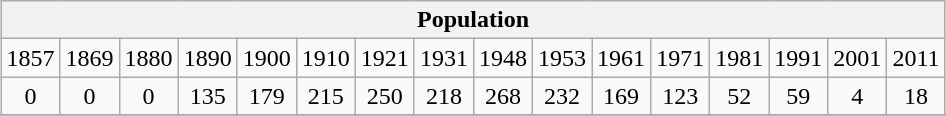<table class="wikitable" style="margin: 0.5em auto; text-align: center;">
<tr>
<th colspan="16">Population</th>
</tr>
<tr>
<td>1857</td>
<td>1869</td>
<td>1880</td>
<td>1890</td>
<td>1900</td>
<td>1910</td>
<td>1921</td>
<td>1931</td>
<td>1948</td>
<td>1953</td>
<td>1961</td>
<td>1971</td>
<td>1981</td>
<td>1991</td>
<td>2001</td>
<td>2011</td>
</tr>
<tr>
<td>0</td>
<td>0</td>
<td>0</td>
<td>135</td>
<td>179</td>
<td>215</td>
<td>250</td>
<td>218</td>
<td>268</td>
<td>232</td>
<td>169</td>
<td>123</td>
<td>52</td>
<td>59</td>
<td>4</td>
<td>18</td>
</tr>
<tr>
</tr>
</table>
